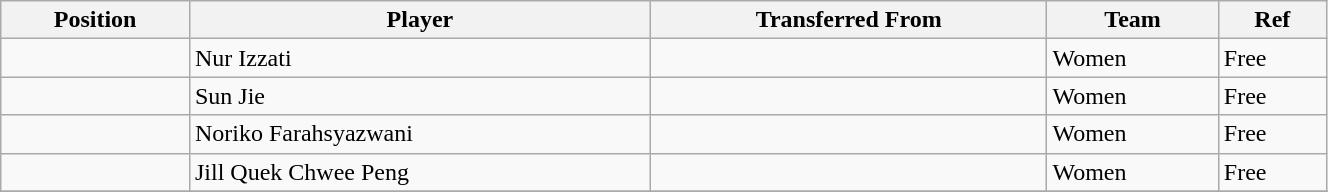<table class="wikitable sortable" style="width:70%; text-align:center; font-size:100%; text-align:left;">
<tr>
<th>Position</th>
<th>Player</th>
<th>Transferred From</th>
<th>Team</th>
<th>Ref</th>
</tr>
<tr>
<td></td>
<td> Nur Izzati</td>
<td></td>
<td>Women</td>
<td>Free</td>
</tr>
<tr>
<td></td>
<td> Sun Jie</td>
<td></td>
<td>Women</td>
<td>Free</td>
</tr>
<tr>
<td></td>
<td> Noriko Farahsyazwani</td>
<td></td>
<td>Women</td>
<td>Free</td>
</tr>
<tr>
<td></td>
<td> Jill Quek Chwee Peng</td>
<td></td>
<td>Women</td>
<td>Free</td>
</tr>
<tr>
</tr>
</table>
